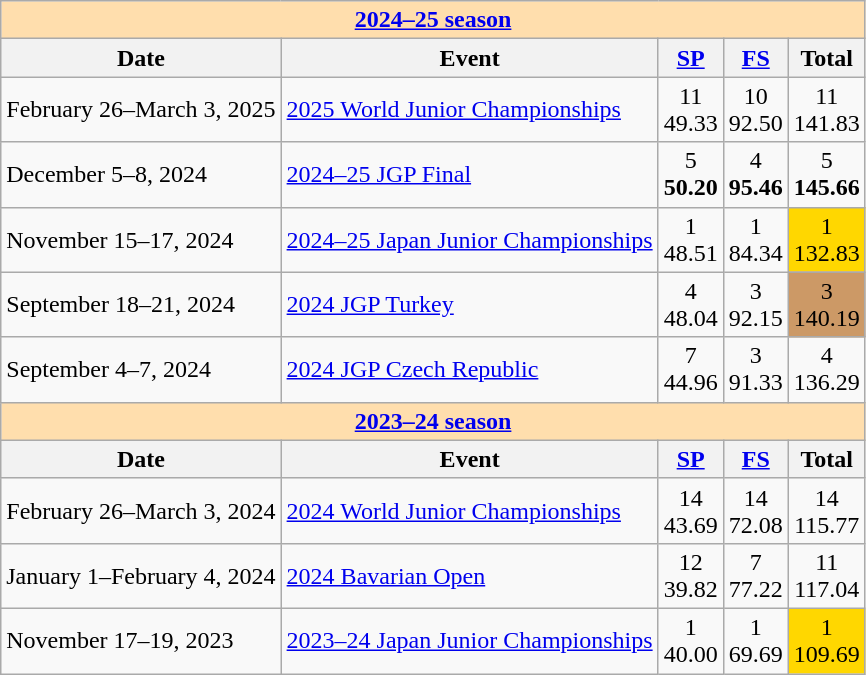<table class="wikitable">
<tr>
<th colspan="5" style="background-color: #ffdead; " align="center"><a href='#'>2024–25 season</a></th>
</tr>
<tr>
<th>Date</th>
<th>Event</th>
<th><a href='#'>SP</a></th>
<th><a href='#'>FS</a></th>
<th>Total</th>
</tr>
<tr>
<td>February 26–March 3, 2025</td>
<td><a href='#'>2025 World Junior Championships</a></td>
<td align=center>11 <br> 49.33</td>
<td align=center>10 <br> 92.50</td>
<td align=center>11 <br> 141.83</td>
</tr>
<tr>
<td>December 5–8, 2024</td>
<td><a href='#'>2024–25 JGP Final</a></td>
<td align=center>5 <br> <strong>50.20</strong></td>
<td align=center>4 <br> <strong>95.46</strong></td>
<td align=center>5 <br> <strong>145.66</strong></td>
</tr>
<tr>
<td>November 15–17, 2024</td>
<td><a href='#'>2024–25 Japan Junior Championships</a></td>
<td align=center>1 <br> 48.51</td>
<td align=center>1 <br> 84.34</td>
<td align=center bgcolor=gold>1 <br> 132.83</td>
</tr>
<tr>
<td>September 18–21, 2024</td>
<td><a href='#'>2024 JGP Turkey</a></td>
<td align=center>4 <br> 48.04</td>
<td align=center>3 <br> 92.15</td>
<td align=center bgcolor=cc9966>3 <br> 140.19</td>
</tr>
<tr>
<td>September 4–7, 2024</td>
<td><a href='#'>2024 JGP Czech Republic</a></td>
<td align=center>7 <br> 44.96</td>
<td align=center>3 <br> 91.33</td>
<td align=center>4 <br> 136.29</td>
</tr>
<tr>
<th colspan="5" style="background-color: #ffdead; " align="center"><a href='#'>2023–24 season</a></th>
</tr>
<tr>
<th>Date</th>
<th>Event</th>
<th><a href='#'>SP</a></th>
<th><a href='#'>FS</a></th>
<th>Total</th>
</tr>
<tr>
<td>February 26–March 3, 2024</td>
<td><a href='#'>2024 World Junior Championships</a></td>
<td align=center>14 <br>  43.69</td>
<td align=center>14 <br>  72.08</td>
<td align=center>14 <br> 115.77</td>
</tr>
<tr>
<td>January 1–February 4, 2024</td>
<td><a href='#'>2024 Bavarian Open</a></td>
<td align=center>12 <br> 39.82</td>
<td align=center>7 <br> 77.22</td>
<td align=center>11 <br> 117.04</td>
</tr>
<tr>
<td>November 17–19, 2023</td>
<td><a href='#'>2023–24 Japan Junior Championships</a></td>
<td align=center>1 <br> 40.00</td>
<td align=center>1 <br> 69.69</td>
<td align=center bgcolor=gold>1 <br> 109.69</td>
</tr>
</table>
